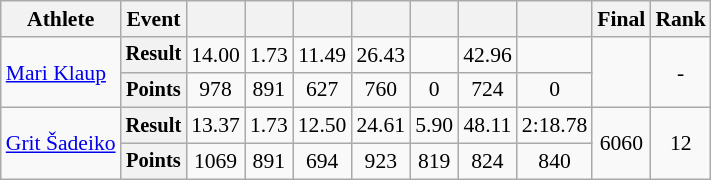<table class="wikitable" style="font-size:90%">
<tr>
<th>Athlete</th>
<th>Event</th>
<th></th>
<th></th>
<th></th>
<th></th>
<th></th>
<th></th>
<th></th>
<th>Final</th>
<th>Rank</th>
</tr>
<tr align=center>
<td rowspan=2 align=left><a href='#'>Mari Klaup</a></td>
<th style="font-size:95%">Result</th>
<td>14.00</td>
<td>1.73</td>
<td>11.49</td>
<td>26.43</td>
<td><strong></strong></td>
<td>42.96</td>
<td><strong></strong></td>
<td rowspan=2><strong></strong></td>
<td rowspan=2>-</td>
</tr>
<tr align=center>
<th style="font-size:95%">Points</th>
<td>978</td>
<td>891</td>
<td>627</td>
<td>760</td>
<td>0</td>
<td>724</td>
<td>0</td>
</tr>
<tr align=center>
<td rowspan=2 align=left><a href='#'>Grit Šadeiko</a></td>
<th style="font-size:95%">Result</th>
<td>13.37 <strong></strong></td>
<td>1.73</td>
<td>12.50</td>
<td>24.61</td>
<td>5.90</td>
<td>48.11 <strong></strong></td>
<td>2:18.78</td>
<td rowspan=2>6060</td>
<td rowspan=2>12</td>
</tr>
<tr align=center>
<th style="font-size:95%">Points</th>
<td>1069</td>
<td>891</td>
<td>694</td>
<td>923</td>
<td>819</td>
<td>824</td>
<td>840</td>
</tr>
</table>
